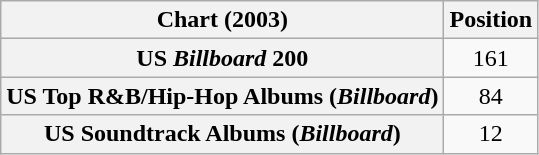<table class="wikitable sortable plainrowheaders">
<tr>
<th scope="col">Chart (2003)</th>
<th scope="col">Position</th>
</tr>
<tr>
<th scope="row">US <em>Billboard</em> 200</th>
<td align="center">161</td>
</tr>
<tr>
<th scope="row">US Top R&B/Hip-Hop Albums (<em>Billboard</em>)</th>
<td align="center">84</td>
</tr>
<tr>
<th scope="row">US Soundtrack Albums (<em>Billboard</em>)</th>
<td align="center">12</td>
</tr>
</table>
